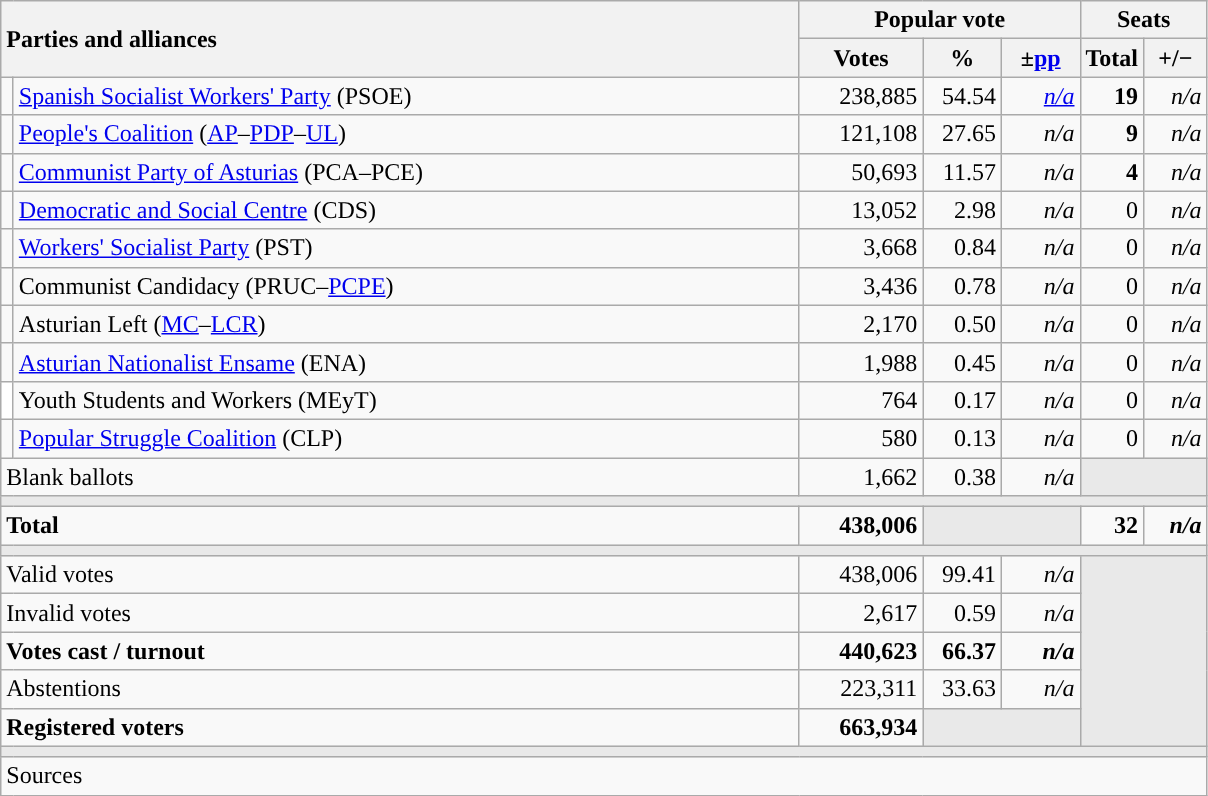<table class="wikitable" style="text-align:right;">
<tr>
<th style="text-align:left;" rowspan="2" colspan="2" width="525">Parties and alliances</th>
<th colspan="3">Popular vote</th>
<th colspan="2">Seats</th>
</tr>
<tr>
<th width="75">Votes</th>
<th width="45">%</th>
<th width="45">±<a href='#'>pp</a></th>
<th width="35">Total</th>
<th width="35">+/−</th>
</tr>
<tr>
<td width="1" style="color:inherit;background:"></td>
<td align="left"><a href='#'>Spanish Socialist Workers' Party</a> (PSOE)</td>
<td>238,885</td>
<td>54.54</td>
<td><em><a href='#'>n/a</a></em></td>
<td><strong>19</strong></td>
<td><em>n/a</em></td>
</tr>
<tr>
<td style="color:inherit;background:"></td>
<td align="left"><a href='#'>People's Coalition</a> (<a href='#'>AP</a>–<a href='#'>PDP</a>–<a href='#'>UL</a>)</td>
<td>121,108</td>
<td>27.65</td>
<td><em>n/a</em></td>
<td><strong>9</strong></td>
<td><em>n/a</em></td>
</tr>
<tr>
<td style="color:inherit;background:"></td>
<td align="left"><a href='#'>Communist Party of Asturias</a> (PCA–PCE)</td>
<td>50,693</td>
<td>11.57</td>
<td><em>n/a</em></td>
<td><strong>4</strong></td>
<td><em>n/a</em></td>
</tr>
<tr>
<td style="color:inherit;background:"></td>
<td align="left"><a href='#'>Democratic and Social Centre</a> (CDS)</td>
<td>13,052</td>
<td>2.98</td>
<td><em>n/a</em></td>
<td>0</td>
<td><em>n/a</em></td>
</tr>
<tr>
<td style="color:inherit;background:"></td>
<td align="left"><a href='#'>Workers' Socialist Party</a> (PST)</td>
<td>3,668</td>
<td>0.84</td>
<td><em>n/a</em></td>
<td>0</td>
<td><em>n/a</em></td>
</tr>
<tr>
<td style="color:inherit;background:"></td>
<td align="left">Communist Candidacy (PRUC–<a href='#'>PCPE</a>)</td>
<td>3,436</td>
<td>0.78</td>
<td><em>n/a</em></td>
<td>0</td>
<td><em>n/a</em></td>
</tr>
<tr>
<td style="color:inherit;background:"></td>
<td align="left">Asturian Left (<a href='#'>MC</a>–<a href='#'>LCR</a>)</td>
<td>2,170</td>
<td>0.50</td>
<td><em>n/a</em></td>
<td>0</td>
<td><em>n/a</em></td>
</tr>
<tr>
<td style="color:inherit;background:"></td>
<td align="left"><a href='#'>Asturian Nationalist Ensame</a> (ENA)</td>
<td>1,988</td>
<td>0.45</td>
<td><em>n/a</em></td>
<td>0</td>
<td><em>n/a</em></td>
</tr>
<tr>
<td bgcolor="white"></td>
<td align="left">Youth Students and Workers (MEyT)</td>
<td>764</td>
<td>0.17</td>
<td><em>n/a</em></td>
<td>0</td>
<td><em>n/a</em></td>
</tr>
<tr>
<td style="color:inherit;background:"></td>
<td align="left"><a href='#'>Popular Struggle Coalition</a> (CLP)</td>
<td>580</td>
<td>0.13</td>
<td><em>n/a</em></td>
<td>0</td>
<td><em>n/a</em></td>
</tr>
<tr>
<td align="left" colspan="2">Blank ballots</td>
<td>1,662</td>
<td>0.38</td>
<td><em>n/a</em></td>
<td bgcolor="#E9E9E9" colspan="2"></td>
</tr>
<tr>
<td colspan="7" bgcolor="#E9E9E9"></td>
</tr>
<tr style="font-weight:bold;">
<td align="left" colspan="2">Total</td>
<td>438,006</td>
<td bgcolor="#E9E9E9" colspan="2"></td>
<td>32</td>
<td><em>n/a</em></td>
</tr>
<tr>
<td colspan="7" bgcolor="#E9E9E9"></td>
</tr>
<tr>
<td align="left" colspan="2">Valid votes</td>
<td>438,006</td>
<td>99.41</td>
<td><em>n/a</em></td>
<td bgcolor="#E9E9E9" colspan="2" rowspan="5"></td>
</tr>
<tr>
<td align="left" colspan="2">Invalid votes</td>
<td>2,617</td>
<td>0.59</td>
<td><em>n/a</em></td>
</tr>
<tr style="font-weight:bold;">
<td align="left" colspan="2">Votes cast / turnout</td>
<td>440,623</td>
<td>66.37</td>
<td><em>n/a</em></td>
</tr>
<tr>
<td align="left" colspan="2">Abstentions</td>
<td>223,311</td>
<td>33.63</td>
<td><em>n/a</em></td>
</tr>
<tr style="font-weight:bold;">
<td align="left" colspan="2">Registered voters</td>
<td>663,934</td>
<td bgcolor="#E9E9E9" colspan="2"></td>
</tr>
<tr>
<td colspan="7" bgcolor="#E9E9E9"></td>
</tr>
<tr>
<td align="left" colspan="7">Sources</td>
</tr>
</table>
